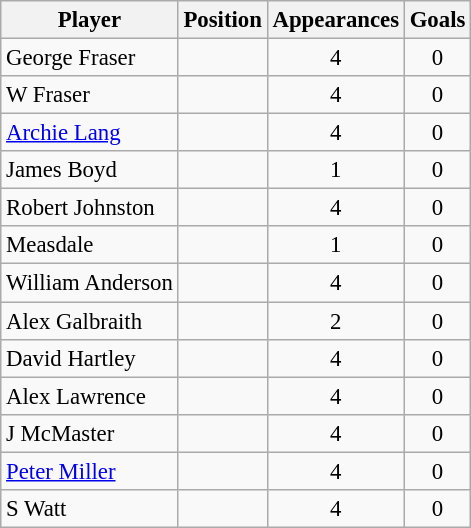<table class="wikitable sortable" style="text-align: center; font-size:95%">
<tr>
<th class="unsortable">Player</th>
<th>Position</th>
<th>Appearances</th>
<th>Goals</th>
</tr>
<tr>
<td align=left> George Fraser</td>
<td></td>
<td>4</td>
<td>0</td>
</tr>
<tr>
<td align=left> W Fraser</td>
<td></td>
<td>4</td>
<td>0</td>
</tr>
<tr>
<td align=left> <a href='#'>Archie Lang</a></td>
<td></td>
<td>4</td>
<td>0</td>
</tr>
<tr>
<td align=left> James Boyd</td>
<td></td>
<td>1</td>
<td>0</td>
</tr>
<tr>
<td align=left> Robert Johnston</td>
<td></td>
<td>4</td>
<td>0</td>
</tr>
<tr>
<td align=left> Measdale</td>
<td></td>
<td>1</td>
<td>0</td>
</tr>
<tr>
<td align=left> William Anderson</td>
<td></td>
<td>4</td>
<td>0</td>
</tr>
<tr>
<td align=left> Alex Galbraith</td>
<td></td>
<td>2</td>
<td>0</td>
</tr>
<tr>
<td align=left> David Hartley</td>
<td></td>
<td>4</td>
<td>0</td>
</tr>
<tr>
<td align=left> Alex Lawrence</td>
<td></td>
<td>4</td>
<td>0</td>
</tr>
<tr>
<td align=left> J McMaster</td>
<td></td>
<td>4</td>
<td>0</td>
</tr>
<tr>
<td align=left> <a href='#'>Peter Miller</a></td>
<td></td>
<td>4</td>
<td>0</td>
</tr>
<tr>
<td align=left> S Watt</td>
<td></td>
<td>4</td>
<td>0</td>
</tr>
</table>
